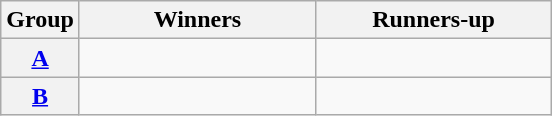<table class=wikitable>
<tr>
<th>Group</th>
<th width=150>Winners</th>
<th width=150>Runners-up</th>
</tr>
<tr>
<th><a href='#'>A</a></th>
<td></td>
<td></td>
</tr>
<tr>
<th><a href='#'>B</a></th>
<td></td>
<td></td>
</tr>
</table>
